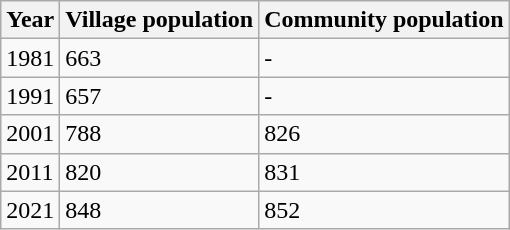<table class="wikitable">
<tr>
<th>Year</th>
<th>Village population</th>
<th>Community population</th>
</tr>
<tr>
<td>1981</td>
<td>663</td>
<td>-</td>
</tr>
<tr>
<td>1991</td>
<td>657</td>
<td>-</td>
</tr>
<tr>
<td>2001</td>
<td>788</td>
<td>826</td>
</tr>
<tr>
<td>2011</td>
<td>820</td>
<td>831</td>
</tr>
<tr>
<td>2021</td>
<td>848</td>
<td>852</td>
</tr>
</table>
